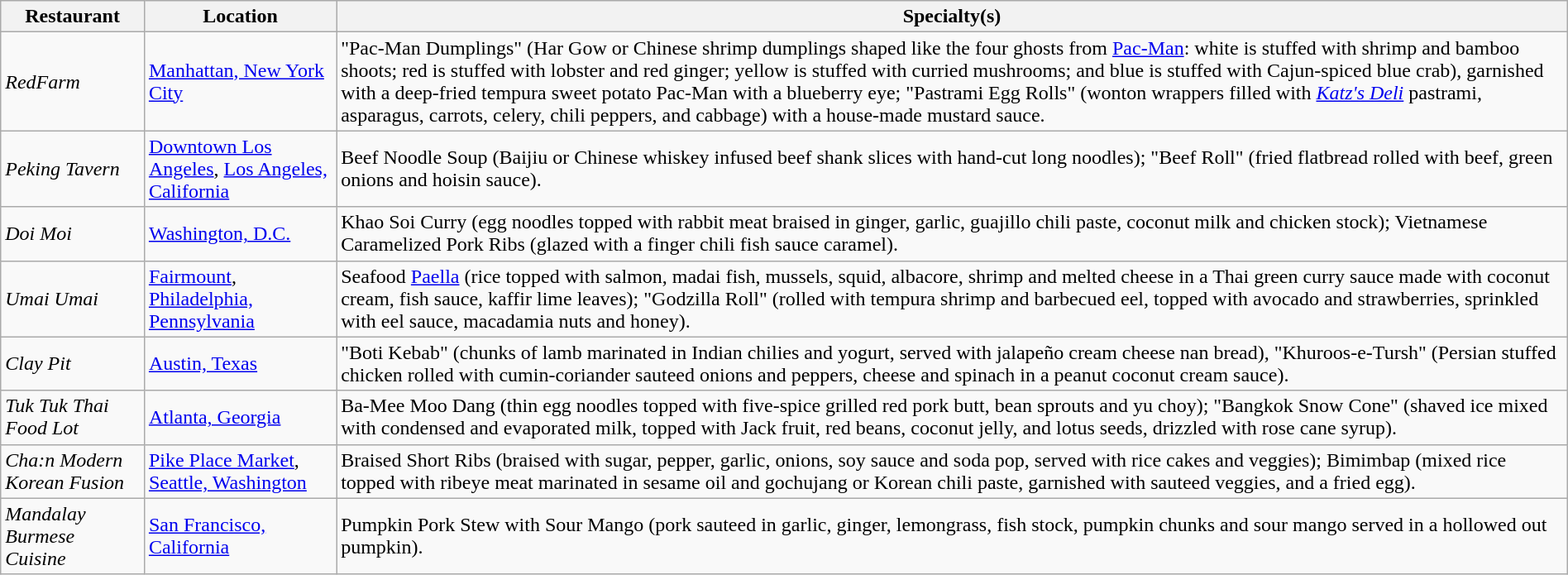<table class="wikitable" style="width:100%;">
<tr>
<th>Restaurant</th>
<th>Location</th>
<th>Specialty(s)</th>
</tr>
<tr>
<td><em>RedFarm</em></td>
<td><a href='#'>Manhattan, New York City</a></td>
<td>"Pac-Man Dumplings" (Har Gow or Chinese shrimp dumplings shaped like the four ghosts from <a href='#'>Pac-Man</a>: white is stuffed with shrimp and bamboo shoots; red is stuffed with lobster and red ginger; yellow is stuffed with curried mushrooms; and blue is stuffed with Cajun-spiced blue crab), garnished with a deep-fried tempura sweet potato Pac-Man with a blueberry eye; "Pastrami Egg Rolls" (wonton wrappers filled with <em><a href='#'>Katz's Deli</a></em> pastrami, asparagus, carrots, celery, chili peppers, and cabbage) with a house-made mustard sauce.</td>
</tr>
<tr>
<td><em>Peking Tavern</em></td>
<td><a href='#'>Downtown Los Angeles</a>, <a href='#'>Los Angeles, California</a></td>
<td>Beef Noodle Soup (Baijiu or Chinese whiskey infused beef shank slices with hand-cut long noodles); "Beef Roll" (fried flatbread rolled with beef, green onions and hoisin sauce).</td>
</tr>
<tr>
<td><em>Doi Moi</em></td>
<td><a href='#'>Washington, D.C.</a></td>
<td>Khao Soi Curry (egg noodles topped with rabbit meat braised in ginger, garlic, guajillo chili paste, coconut milk and chicken stock); Vietnamese Caramelized Pork Ribs (glazed with a finger chili fish sauce caramel).</td>
</tr>
<tr>
<td><em>Umai Umai</em></td>
<td><a href='#'>Fairmount</a>, <a href='#'>Philadelphia, Pennsylvania</a></td>
<td>Seafood <a href='#'>Paella</a> (rice topped with salmon, madai fish, mussels, squid, albacore, shrimp and melted cheese in a Thai green curry sauce made with coconut cream, fish sauce, kaffir lime leaves); "Godzilla Roll" (rolled with tempura shrimp and barbecued eel, topped with avocado and strawberries, sprinkled with eel sauce, macadamia nuts and honey).</td>
</tr>
<tr>
<td><em>Clay Pit</em></td>
<td><a href='#'>Austin, Texas</a></td>
<td>"Boti Kebab" (chunks of lamb marinated in Indian chilies and yogurt, served with jalapeño cream cheese nan bread), "Khuroos-e-Tursh" (Persian stuffed chicken rolled with cumin-coriander sauteed onions and peppers, cheese and spinach in a peanut coconut cream sauce).</td>
</tr>
<tr>
<td><em>Tuk Tuk Thai Food Lot</em></td>
<td><a href='#'>Atlanta, Georgia</a></td>
<td>Ba-Mee Moo Dang (thin egg noodles topped with five-spice grilled red pork butt, bean sprouts and yu choy); "Bangkok Snow Cone" (shaved ice mixed with condensed and evaporated milk, topped with Jack fruit, red beans, coconut jelly, and lotus seeds, drizzled with rose cane syrup).</td>
</tr>
<tr>
<td><em>Cha:n Modern Korean Fusion</em></td>
<td><a href='#'>Pike Place Market</a>, <a href='#'>Seattle, Washington</a></td>
<td>Braised Short Ribs (braised with sugar, pepper, garlic, onions, soy sauce and soda pop, served with rice cakes and veggies); Bimimbap (mixed rice topped with ribeye meat marinated in sesame oil and gochujang or Korean chili paste, garnished with sauteed veggies, and a fried egg).</td>
</tr>
<tr>
<td><em>Mandalay Burmese Cuisine</em></td>
<td><a href='#'>San Francisco, California</a></td>
<td>Pumpkin Pork Stew with Sour Mango (pork sauteed in garlic, ginger, lemongrass, fish stock, pumpkin chunks and sour mango served in a hollowed out pumpkin).</td>
</tr>
</table>
